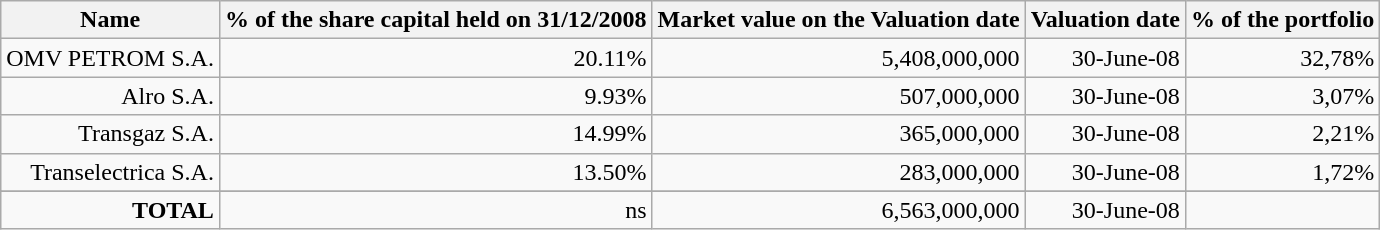<table class="wikitable" border="1" style="text-align:right">
<tr>
<th>Name</th>
<th>% of the share capital held on 31/12/2008</th>
<th>Market value on the Valuation date</th>
<th>Valuation date</th>
<th>% of the portfolio</th>
</tr>
<tr>
<td>OMV PETROM S.A.</td>
<td>20.11%</td>
<td>5,408,000,000</td>
<td>30-June-08</td>
<td>32,78%</td>
</tr>
<tr>
<td>Alro S.A.</td>
<td>9.93%</td>
<td>507,000,000</td>
<td>30-June-08</td>
<td>3,07%</td>
</tr>
<tr>
<td>Transgaz S.A.</td>
<td>14.99%</td>
<td>365,000,000</td>
<td>30-June-08</td>
<td>2,21%</td>
</tr>
<tr>
<td>Transelectrica S.A.</td>
<td>13.50%</td>
<td>283,000,000</td>
<td>30-June-08</td>
<td>1,72%</td>
</tr>
<tr>
</tr>
<tr>
<td><strong>TOTAL</strong></td>
<td>ns</td>
<td>6,563,000,000</td>
<td>30-June-08</td>
<td></td>
</tr>
</table>
